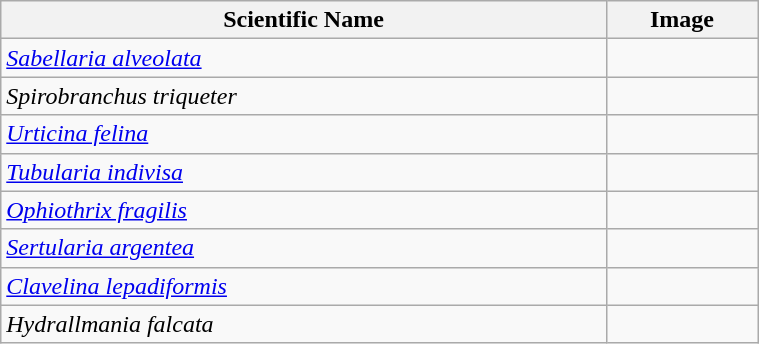<table class="wikitable sortable" style="width:40%">
<tr>
<th style="width:80%;"><strong>Scientific Name</strong></th>
<th style="width:20%;"><strong>Image</strong></th>
</tr>
<tr>
<td><em><a href='#'>Sabellaria alveolata</a></em></td>
<td></td>
</tr>
<tr>
<td><em>Spirobranchus triqueter</em></td>
<td></td>
</tr>
<tr>
<td><em><a href='#'>Urticina felina</a></em></td>
<td></td>
</tr>
<tr>
<td><em><a href='#'>Tubularia indivisa</a></em></td>
<td></td>
</tr>
<tr>
<td><em><a href='#'>Ophiothrix fragilis</a></em></td>
<td></td>
</tr>
<tr>
<td><em><a href='#'>Sertularia argentea</a></em></td>
<td></td>
</tr>
<tr>
<td><em><a href='#'>Clavelina lepadiformis</a></em></td>
<td></td>
</tr>
<tr>
<td><em>Hydrallmania falcata</em></td>
<td></td>
</tr>
</table>
